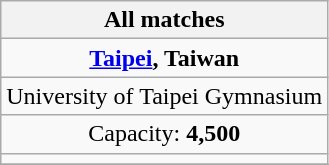<table class="wikitable" style="text-align:center;">
<tr>
<th colspan=2>All matches</th>
</tr>
<tr>
<td><strong><a href='#'>Taipei</a>, Taiwan</strong></td>
</tr>
<tr>
<td>University of Taipei Gymnasium</td>
</tr>
<tr>
<td>Capacity: <strong>4,500</strong></td>
</tr>
<tr>
<td></td>
</tr>
<tr>
</tr>
</table>
